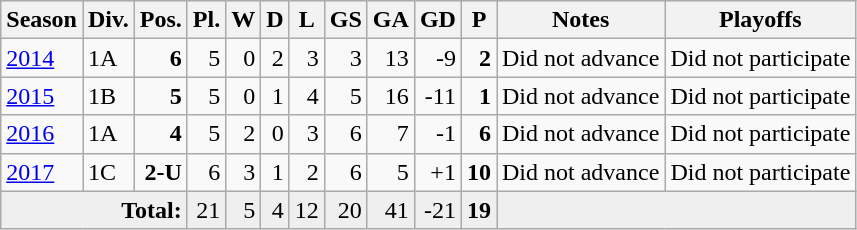<table class="wikitable">
<tr style="background:#efefef;">
<th>Season</th>
<th>Div.</th>
<th>Pos.</th>
<th>Pl.</th>
<th>W</th>
<th>D</th>
<th>L</th>
<th>GS</th>
<th>GA</th>
<th>GD</th>
<th>P</th>
<th>Notes</th>
<th>Playoffs</th>
</tr>
<tr>
<td><a href='#'>2014</a></td>
<td>1A</td>
<td align=right><strong>6</strong></td>
<td align=right>5</td>
<td align=right>0</td>
<td align=right>2</td>
<td align=right>3</td>
<td align=right>3</td>
<td align=right>13</td>
<td align=right>-9</td>
<td align=right><strong>2</strong></td>
<td>Did not advance</td>
<td>Did not participate</td>
</tr>
<tr>
<td><a href='#'>2015</a></td>
<td>1B</td>
<td align=right><strong>5</strong></td>
<td align=right>5</td>
<td align=right>0</td>
<td align=right>1</td>
<td align=right>4</td>
<td align=right>5</td>
<td align=right>16</td>
<td align=right>-11</td>
<td align=right><strong>1</strong></td>
<td>Did not advance</td>
<td>Did not participate</td>
</tr>
<tr>
<td><a href='#'>2016</a></td>
<td>1A</td>
<td align=right><strong>4</strong></td>
<td align=right>5</td>
<td align=right>2</td>
<td align=right>0</td>
<td align=right>3</td>
<td align=right>6</td>
<td align=right>7</td>
<td align=right>-1</td>
<td align=right><strong>6</strong></td>
<td>Did not advance</td>
<td>Did not participate</td>
</tr>
<tr>
<td><a href='#'>2017</a></td>
<td>1C</td>
<td align=right><strong>2-U</strong></td>
<td align=right>6</td>
<td align=right>3</td>
<td align=right>1</td>
<td align=right>2</td>
<td align=right>6</td>
<td align=right>5</td>
<td align=right>+1</td>
<td align=right><strong>10</strong></td>
<td>Did not advance</td>
<td>Did not participate</td>
</tr>
<tr style="background:#efefef">
<td align=right colspan=3><strong>Total:</strong></td>
<td align=right>21</td>
<td align=right>5</td>
<td align=right>4</td>
<td align=right>12</td>
<td align=right>20</td>
<td align=right>41</td>
<td align=right>-21</td>
<td align=right><strong>19</strong></td>
<td colspan=3 bgcolor=#efefef></td>
</tr>
</table>
